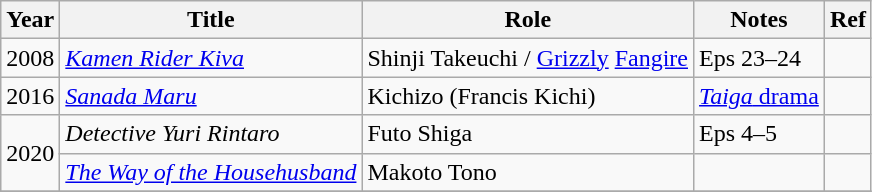<table class="wikitable sortable">
<tr>
<th>Year</th>
<th>Title</th>
<th>Role</th>
<th class="unsortable">Notes</th>
<th class="unsortable">Ref</th>
</tr>
<tr>
<td>2008</td>
<td><em><a href='#'>Kamen Rider Kiva</a></em></td>
<td>Shinji Takeuchi / <a href='#'>Grizzly</a> <a href='#'>Fangire</a></td>
<td>Eps 23–24</td>
<td></td>
</tr>
<tr>
<td>2016</td>
<td><a href='#'><em>Sanada Maru</em></a></td>
<td>Kichizo (Francis Kichi)</td>
<td><a href='#'><em>Taiga</em> drama</a></td>
<td></td>
</tr>
<tr>
<td rowspan=2>2020</td>
<td><em>Detective Yuri Rintaro</em></td>
<td>Futo Shiga</td>
<td>Eps 4–5</td>
<td></td>
</tr>
<tr>
<td><em><a href='#'>The Way of the Househusband</a></em></td>
<td>Makoto Tono</td>
<td></td>
<td></td>
</tr>
<tr>
</tr>
</table>
